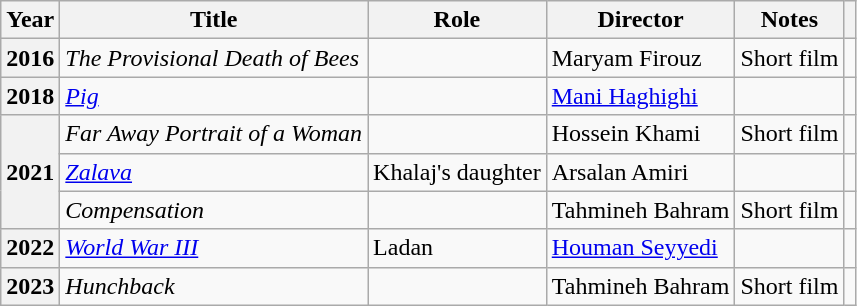<table class="wikitable plainrowheaders sortable" style="font-size:100%">
<tr>
<th scope="col">Year</th>
<th scope="col">Title</th>
<th scope="col">Role</th>
<th scope="col">Director</th>
<th class="unsortable" scope="col">Notes</th>
<th class="unsortable" scope="col"></th>
</tr>
<tr>
<th scope="row">2016</th>
<td><em>The Provisional Death of Bees</em></td>
<td></td>
<td>Maryam Firouz</td>
<td>Short film</td>
<td></td>
</tr>
<tr>
<th scope="row">2018</th>
<td><em><a href='#'>Pig</a></em></td>
<td></td>
<td><a href='#'>Mani Haghighi</a></td>
<td></td>
<td></td>
</tr>
<tr>
<th rowspan="3" scope="row">2021</th>
<td><em>Far Away Portrait of a Woman</em></td>
<td></td>
<td>Hossein Khami</td>
<td>Short film</td>
<td></td>
</tr>
<tr>
<td><em><a href='#'>Zalava</a></em></td>
<td>Khalaj's daughter</td>
<td>Arsalan Amiri</td>
<td></td>
<td></td>
</tr>
<tr>
<td><em>Compensation</em></td>
<td></td>
<td>Tahmineh Bahram</td>
<td>Short film</td>
<td></td>
</tr>
<tr>
<th scope="row">2022</th>
<td><em><a href='#'>World War III</a></em></td>
<td>Ladan</td>
<td><a href='#'>Houman Seyyedi</a></td>
<td></td>
<td></td>
</tr>
<tr>
<th scope="row">2023</th>
<td><em>Hunchback</em></td>
<td></td>
<td>Tahmineh Bahram</td>
<td>Short film</td>
<td></td>
</tr>
</table>
